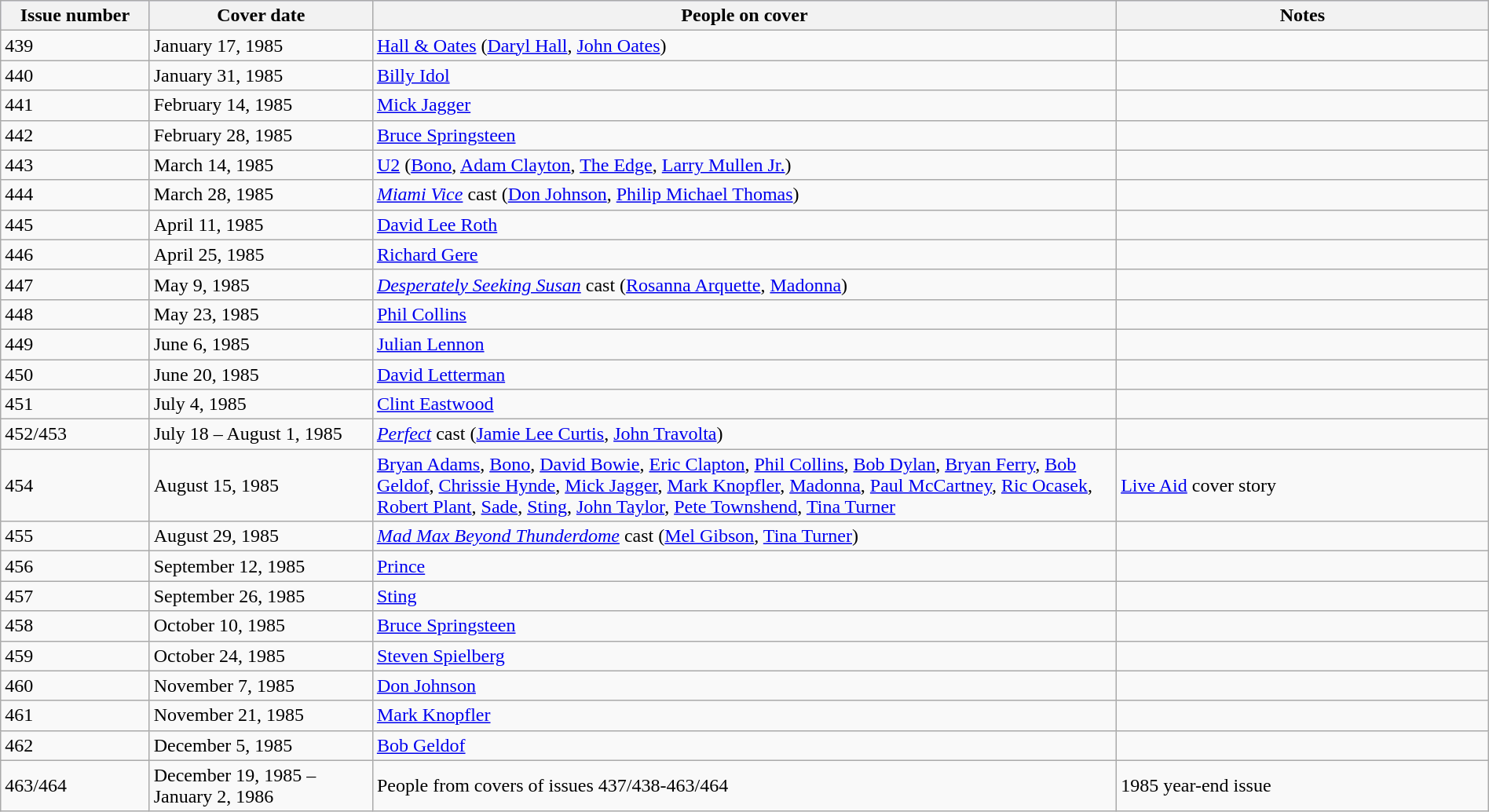<table class="wikitable sortable" style="margin:auto;width:100%;">
<tr style="background:#ccf;">
<th style="width:10%;">Issue number</th>
<th style="width:15%;">Cover date</th>
<th style="width:50%;">People on cover</th>
<th style="width:25%;">Notes</th>
</tr>
<tr>
<td>439</td>
<td>January 17, 1985</td>
<td><a href='#'>Hall & Oates</a> (<a href='#'>Daryl Hall</a>, <a href='#'>John Oates</a>)</td>
<td></td>
</tr>
<tr>
<td>440</td>
<td>January 31, 1985</td>
<td><a href='#'>Billy Idol</a></td>
<td></td>
</tr>
<tr>
<td>441</td>
<td>February 14, 1985</td>
<td><a href='#'>Mick Jagger</a></td>
<td></td>
</tr>
<tr>
<td>442</td>
<td>February 28, 1985</td>
<td><a href='#'>Bruce Springsteen</a></td>
<td></td>
</tr>
<tr>
<td>443</td>
<td>March 14, 1985</td>
<td><a href='#'>U2</a> (<a href='#'>Bono</a>, <a href='#'>Adam Clayton</a>, <a href='#'>The Edge</a>, <a href='#'>Larry Mullen Jr.</a>)</td>
<td></td>
</tr>
<tr>
<td>444</td>
<td>March 28, 1985</td>
<td><em><a href='#'>Miami Vice</a></em> cast (<a href='#'>Don Johnson</a>, <a href='#'>Philip Michael Thomas</a>)</td>
<td></td>
</tr>
<tr>
<td>445</td>
<td>April 11, 1985</td>
<td><a href='#'>David Lee Roth</a></td>
<td></td>
</tr>
<tr>
<td>446</td>
<td>April 25, 1985</td>
<td><a href='#'>Richard Gere</a></td>
<td></td>
</tr>
<tr>
<td>447</td>
<td>May 9, 1985</td>
<td><em><a href='#'>Desperately Seeking Susan</a></em> cast (<a href='#'>Rosanna Arquette</a>, <a href='#'>Madonna</a>)</td>
<td></td>
</tr>
<tr>
<td>448</td>
<td>May 23, 1985</td>
<td><a href='#'>Phil Collins</a></td>
<td></td>
</tr>
<tr>
<td>449</td>
<td>June 6, 1985</td>
<td><a href='#'>Julian Lennon</a></td>
<td></td>
</tr>
<tr>
<td>450</td>
<td>June 20, 1985</td>
<td><a href='#'>David Letterman</a></td>
<td></td>
</tr>
<tr>
<td>451</td>
<td>July 4, 1985</td>
<td><a href='#'>Clint Eastwood</a></td>
<td></td>
</tr>
<tr>
<td>452/453</td>
<td>July 18 – August 1, 1985</td>
<td><em><a href='#'>Perfect</a></em> cast (<a href='#'>Jamie Lee Curtis</a>, <a href='#'>John Travolta</a>)</td>
<td></td>
</tr>
<tr>
<td>454</td>
<td>August 15, 1985</td>
<td><a href='#'>Bryan Adams</a>, <a href='#'>Bono</a>, <a href='#'>David Bowie</a>, <a href='#'>Eric Clapton</a>, <a href='#'>Phil Collins</a>, <a href='#'>Bob Dylan</a>, <a href='#'>Bryan Ferry</a>, <a href='#'>Bob Geldof</a>, <a href='#'>Chrissie Hynde</a>, <a href='#'>Mick Jagger</a>, <a href='#'>Mark Knopfler</a>, <a href='#'>Madonna</a>, <a href='#'>Paul McCartney</a>, <a href='#'>Ric Ocasek</a>, <a href='#'>Robert Plant</a>, <a href='#'>Sade</a>, <a href='#'>Sting</a>, <a href='#'>John Taylor</a>, <a href='#'>Pete Townshend</a>, <a href='#'>Tina Turner</a></td>
<td><a href='#'>Live Aid</a> cover story</td>
</tr>
<tr>
<td>455</td>
<td>August 29, 1985</td>
<td><em><a href='#'>Mad Max Beyond Thunderdome</a></em> cast (<a href='#'>Mel Gibson</a>, <a href='#'>Tina Turner</a>)</td>
<td></td>
</tr>
<tr>
<td>456</td>
<td>September 12, 1985</td>
<td><a href='#'>Prince</a></td>
<td></td>
</tr>
<tr>
<td>457</td>
<td>September 26, 1985</td>
<td><a href='#'>Sting</a></td>
<td></td>
</tr>
<tr>
<td>458</td>
<td>October 10, 1985</td>
<td><a href='#'>Bruce Springsteen</a></td>
<td></td>
</tr>
<tr>
<td>459</td>
<td>October 24, 1985</td>
<td><a href='#'>Steven Spielberg</a></td>
<td></td>
</tr>
<tr>
<td>460</td>
<td>November 7, 1985</td>
<td><a href='#'>Don Johnson</a></td>
<td></td>
</tr>
<tr>
<td>461</td>
<td>November 21, 1985</td>
<td><a href='#'>Mark Knopfler</a></td>
<td></td>
</tr>
<tr>
<td>462</td>
<td>December 5, 1985</td>
<td><a href='#'>Bob Geldof</a></td>
<td></td>
</tr>
<tr>
<td>463/464</td>
<td>December 19, 1985 – January 2, 1986</td>
<td>People from covers of issues 437/438-463/464</td>
<td>1985 year-end issue</td>
</tr>
</table>
